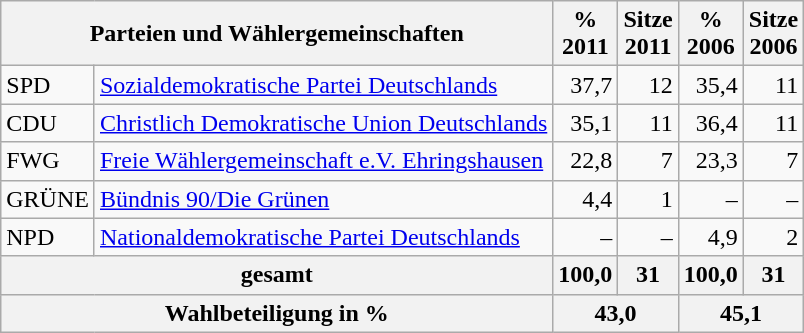<table class="wikitable">
<tr -- class="hintergrundfarbe5">
<th colspan="2"><strong>Parteien und Wählergemeinschaften</strong></th>
<th align="right"><strong>%<br>2011</strong></th>
<th align="right"><strong>Sitze<br>2011</strong></th>
<th align="right"><strong>%<br>2006</strong></th>
<th align="right"><strong>Sitze<br>2006</strong></th>
</tr>
<tr --->
<td>SPD</td>
<td><a href='#'>Sozialdemokratische Partei Deutschlands</a></td>
<td align="right">37,7</td>
<td align="right">12</td>
<td align="right">35,4</td>
<td align="right">11</td>
</tr>
<tr --->
<td>CDU</td>
<td><a href='#'>Christlich Demokratische Union Deutschlands</a></td>
<td align="right">35,1</td>
<td align="right">11</td>
<td align="right">36,4</td>
<td align="right">11</td>
</tr>
<tr --->
<td>FWG</td>
<td><a href='#'>Freie Wählergemeinschaft e.V. Ehringshausen</a></td>
<td align="right">22,8</td>
<td align="right">7</td>
<td align="right">23,3</td>
<td align="right">7</td>
</tr>
<tr --->
<td>GRÜNE</td>
<td><a href='#'>Bündnis 90/Die Grünen</a></td>
<td align="right">4,4</td>
<td align="right">1</td>
<td align="right">–</td>
<td align="right">–</td>
</tr>
<tr --->
<td>NPD</td>
<td><a href='#'>Nationaldemokratische Partei Deutschlands</a></td>
<td align="right">–</td>
<td align="right">–</td>
<td align="right">4,9</td>
<td align="right">2</td>
</tr>
<tr -- class="hintergrundfarbe5">
<th colspan="2"><strong>gesamt</strong></th>
<th align="right"><strong>100,0</strong></th>
<th align="right"><strong>31</strong></th>
<th align="right"><strong>100,0</strong></th>
<th align="right"><strong>31</strong></th>
</tr>
<tr -- class="hintergrundfarbe5">
<th colspan="2"><strong>Wahlbeteiligung in %</strong></th>
<th colspan="2" align="right"><strong>43,0</strong></th>
<th colspan="2" align="right"><strong>45,1</strong></th>
</tr>
</table>
